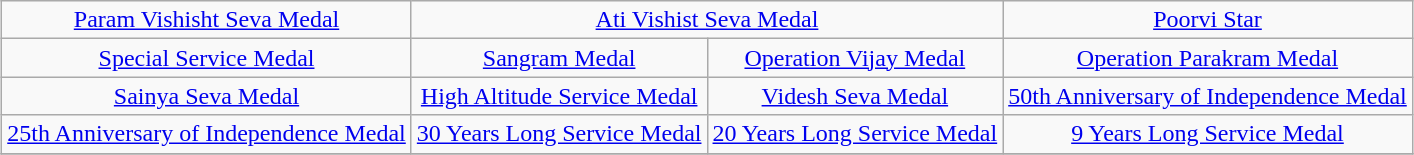<table class="wikitable" style="margin:1em auto; text-align:center;">
<tr>
<td colspan="1"><a href='#'>Param Vishisht Seva Medal</a></td>
<td colspan="2"><a href='#'>Ati Vishist Seva Medal</a></td>
<td colspan="1"><a href='#'>Poorvi Star</a></td>
</tr>
<tr>
<td><a href='#'>Special Service Medal</a></td>
<td><a href='#'>Sangram Medal</a></td>
<td><a href='#'>Operation Vijay Medal</a></td>
<td><a href='#'>Operation Parakram Medal</a></td>
</tr>
<tr>
<td><a href='#'>Sainya Seva Medal</a></td>
<td><a href='#'>High Altitude Service Medal</a></td>
<td><a href='#'>Videsh Seva Medal</a></td>
<td><a href='#'>50th Anniversary of Independence Medal</a></td>
</tr>
<tr>
<td><a href='#'>25th Anniversary of Independence Medal</a></td>
<td><a href='#'>30 Years Long Service Medal</a></td>
<td><a href='#'>20 Years Long Service Medal</a></td>
<td><a href='#'>9 Years Long Service Medal</a></td>
</tr>
<tr>
</tr>
</table>
